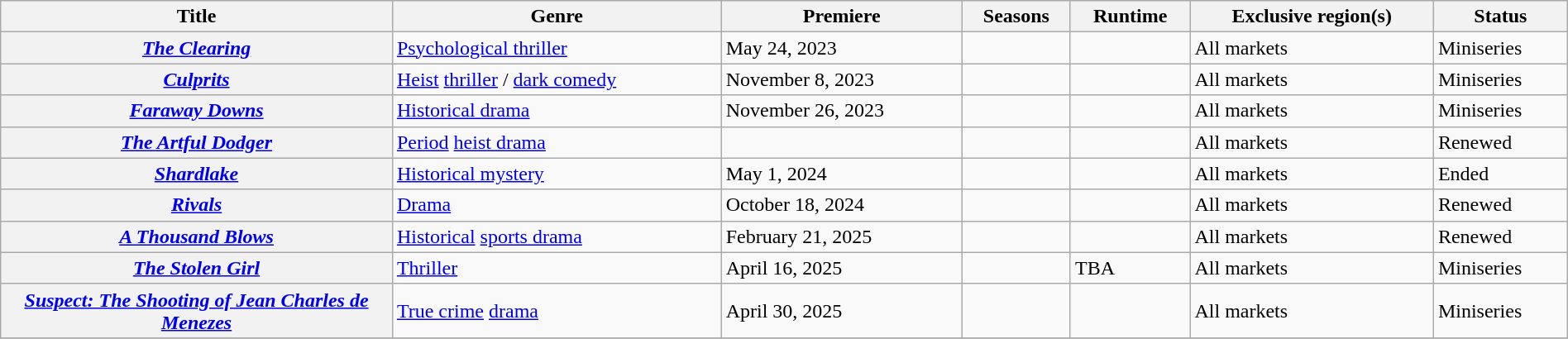<table class="wikitable plainrowheaders sortable" style="width:100%;">
<tr>
<th style="width:25%;">Title</th>
<th>Genre</th>
<th>Premiere</th>
<th>Seasons</th>
<th>Runtime</th>
<th>Exclusive region(s)</th>
<th>Status</th>
</tr>
<tr>
<th scope="row"><em><a href='#'>The Clearing</a></em></th>
<td><a href='#'>Psychological thriller</a></td>
<td>May 24, 2023</td>
<td></td>
<td></td>
<td>All markets</td>
<td>Miniseries</td>
</tr>
<tr>
<th scope="row"><em><a href='#'>Culprits</a></em></th>
<td><a href='#'>Heist</a> <a href='#'>thriller</a> / <a href='#'>dark comedy</a></td>
<td>November 8, 2023</td>
<td></td>
<td></td>
<td>All markets</td>
<td>Miniseries</td>
</tr>
<tr>
<th scope="row"><em><a href='#'>Faraway Downs</a></em></th>
<td><a href='#'>Historical drama</a></td>
<td>November 26, 2023</td>
<td></td>
<td></td>
<td>All markets</td>
<td>Miniseries</td>
</tr>
<tr>
<th scope="row"><em><a href='#'>The Artful Dodger</a></em></th>
<td><a href='#'>Period</a> <a href='#'>heist drama</a></td>
<td></td>
<td></td>
<td></td>
<td>All markets</td>
<td>Renewed</td>
</tr>
<tr>
<th scope="row"><em><a href='#'>Shardlake</a></em></th>
<td><a href='#'>Historical mystery</a></td>
<td>May 1, 2024</td>
<td></td>
<td></td>
<td>All markets</td>
<td>Ended</td>
</tr>
<tr>
<th scope="row"><em><a href='#'>Rivals</a></em></th>
<td><a href='#'>Drama</a></td>
<td>October 18, 2024</td>
<td></td>
<td></td>
<td>All markets</td>
<td>Renewed</td>
</tr>
<tr>
<th scope="row"><em><a href='#'>A Thousand Blows</a></em></th>
<td><a href='#'>Historical</a> <a href='#'>sports drama</a></td>
<td>February 21, 2025</td>
<td></td>
<td></td>
<td>All markets</td>
<td>Renewed</td>
</tr>
<tr>
<th scope="row"><em><a href='#'>The Stolen Girl</a></em></th>
<td><a href='#'>Thriller</a></td>
<td>April 16, 2025</td>
<td></td>
<td>TBA</td>
<td>All markets</td>
<td>Miniseries</td>
</tr>
<tr>
<th scope="row"><em><a href='#'>Suspect: The Shooting of Jean Charles de Menezes</a></em></th>
<td><a href='#'>True crime</a> <a href='#'>drama</a></td>
<td>April 30, 2025</td>
<td></td>
<td></td>
<td>All markets</td>
<td>Miniseries</td>
</tr>
<tr>
</tr>
</table>
